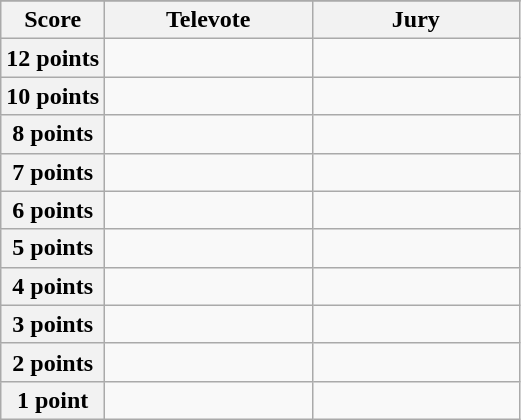<table class="wikitable">
<tr>
</tr>
<tr>
<th scope="col" width="20%">Score</th>
<th scope="col" width="40%">Televote</th>
<th scope="col" width="40%">Jury</th>
</tr>
<tr>
<th scope="row">12 points</th>
<td></td>
<td></td>
</tr>
<tr>
<th scope="row">10 points</th>
<td></td>
<td></td>
</tr>
<tr>
<th scope="row">8 points</th>
<td></td>
<td></td>
</tr>
<tr>
<th scope="row">7 points</th>
<td></td>
<td></td>
</tr>
<tr>
<th scope="row">6 points</th>
<td></td>
<td></td>
</tr>
<tr>
<th scope="row">5 points</th>
<td></td>
<td></td>
</tr>
<tr>
<th scope="row">4 points</th>
<td></td>
<td></td>
</tr>
<tr>
<th scope="row">3 points</th>
<td></td>
<td></td>
</tr>
<tr>
<th scope="row">2 points</th>
<td></td>
<td></td>
</tr>
<tr>
<th scope="row">1 point</th>
<td></td>
<td></td>
</tr>
</table>
